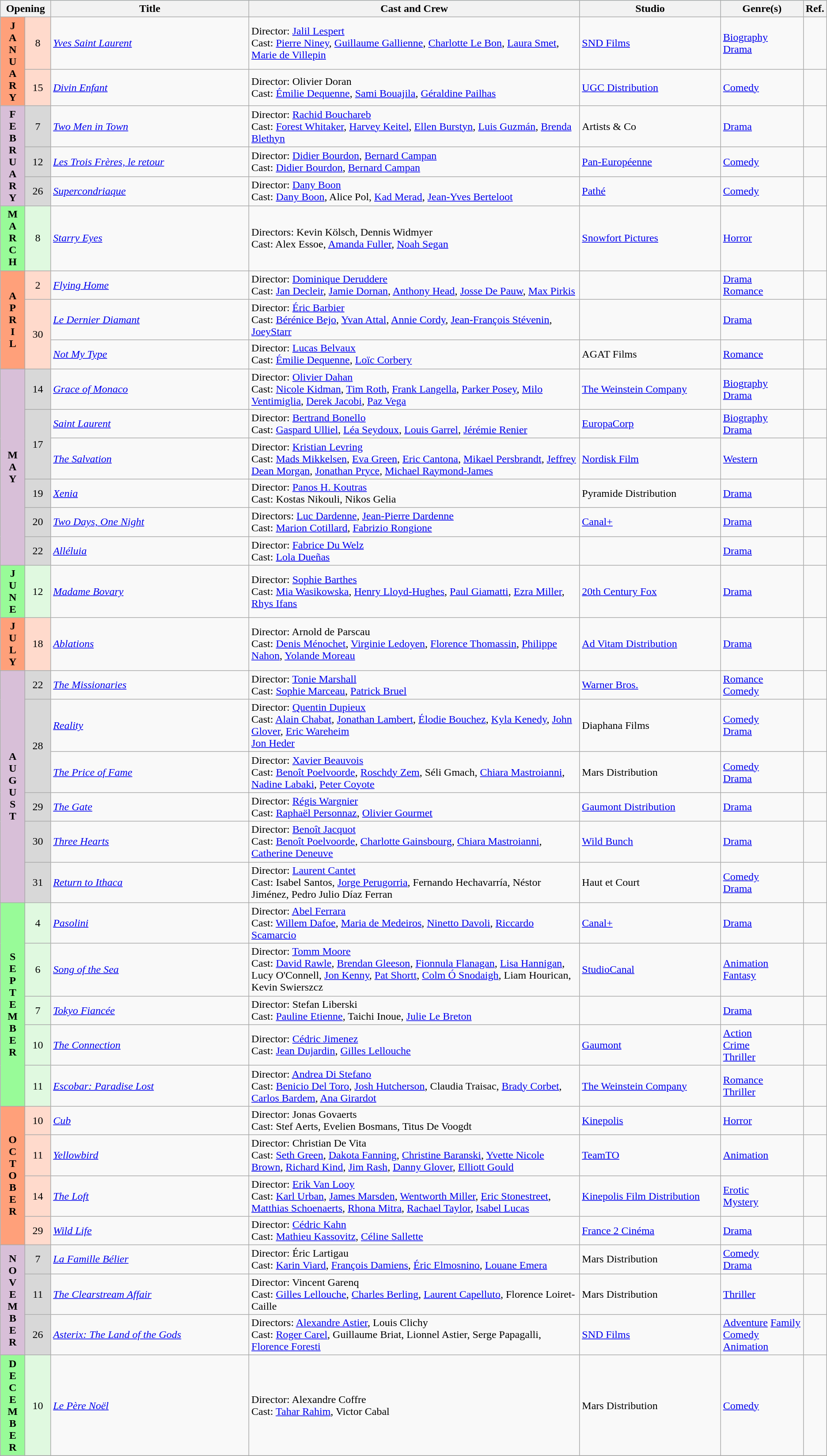<table class="wikitable">
<tr style="background:#b0e0e6; text-align:center;">
<th colspan="2">Opening</th>
<th style="width:24%;">Title</th>
<th style="width:40%;">Cast and Crew</th>
<th>Studio</th>
<th style="width:10%;">Genre(s)</th>
<th style="width:2%;">Ref.</th>
</tr>
<tr>
<th rowspan="2" style="text-align:center; background:#ffa07a; textcolor:#000;">J<br>A<br>N<br>U<br>A<br>R<br>Y</th>
<td rowspan="1" style="text-align:center; background:#ffdacc;">8</td>
<td><em><a href='#'>Yves Saint Laurent</a></em></td>
<td>Director: <a href='#'>Jalil Lespert</a> <br> Cast: <a href='#'>Pierre Niney</a>, <a href='#'>Guillaume Gallienne</a>, <a href='#'>Charlotte Le Bon</a>, <a href='#'>Laura Smet</a>, <a href='#'>Marie de Villepin</a></td>
<td><a href='#'>SND Films</a></td>
<td><a href='#'>Biography</a> <br> <a href='#'>Drama</a></td>
<td style="text-align:center"></td>
</tr>
<tr>
<td rowspan="1" style="text-align:center; background:#ffdacc;">15</td>
<td><em><a href='#'>Divin Enfant</a></em></td>
<td>Director: Olivier Doran <br> Cast: <a href='#'>Émilie Dequenne</a>, <a href='#'>Sami Bouajila</a>, <a href='#'>Géraldine Pailhas</a></td>
<td><a href='#'>UGC Distribution</a></td>
<td><a href='#'>Comedy</a></td>
<td style="text-align:center"></td>
</tr>
<tr>
<th rowspan="3" style="text-align:center; background:thistle; textcolor:#000;">F<br>E<br>B<br>R<br>U<br>A<br>R<br>Y</th>
<td rowspan="1" style="text-align:center; background:#d8d8d8;">7</td>
<td><em><a href='#'>Two Men in Town</a></em></td>
<td>Director: <a href='#'>Rachid Bouchareb</a> <br> Cast: <a href='#'>Forest Whitaker</a>, <a href='#'>Harvey Keitel</a>, <a href='#'>Ellen Burstyn</a>, <a href='#'>Luis Guzmán</a>, <a href='#'>Brenda Blethyn</a></td>
<td>Artists & Co</td>
<td><a href='#'>Drama</a></td>
<td style="text-align:center"></td>
</tr>
<tr>
<td rowspan="1" style="text-align:center; background:#d8d8d8;">12</td>
<td><em><a href='#'>Les Trois Frères, le retour</a></em></td>
<td>Director: <a href='#'>Didier Bourdon</a>, <a href='#'>Bernard Campan</a> <br> Cast: <a href='#'>Didier Bourdon</a>, <a href='#'>Bernard Campan</a></td>
<td><a href='#'>Pan-Européenne</a></td>
<td><a href='#'>Comedy</a></td>
<td style="text-align:center"></td>
</tr>
<tr>
<td rowspan="1" style="text-align:center; background:#d8d8d8;">26</td>
<td><em><a href='#'>Supercondriaque</a></em></td>
<td>Director: <a href='#'>Dany Boon</a> <br> Cast: <a href='#'>Dany Boon</a>, Alice Pol, <a href='#'>Kad Merad</a>, <a href='#'>Jean-Yves Berteloot</a></td>
<td><a href='#'>Pathé</a></td>
<td><a href='#'>Comedy</a></td>
<td style="text-align:center"></td>
</tr>
<tr>
<th rowspan="1" style="text-align:center; background:#98fb98; textcolor:#000;">M<br>A<br>R<br>C<br>H</th>
<td rowspan="1" style="text-align:center; background:#e0f9e0;">8</td>
<td><em><a href='#'>Starry Eyes</a></em></td>
<td>Directors: Kevin Kölsch, Dennis Widmyer <br> Cast: Alex Essoe, <a href='#'>Amanda Fuller</a>, <a href='#'>Noah Segan</a></td>
<td><a href='#'>Snowfort Pictures</a></td>
<td><a href='#'>Horror</a></td>
<td style="text-align:center"></td>
</tr>
<tr>
<th rowspan="3" style="text-align:center; background:#ffa07a; textcolor:#000;">A<br>P<br>R<br>I<br>L</th>
<td rowspan="1" style="text-align:center; background:#ffdacc;">2</td>
<td><em><a href='#'>Flying Home</a></em></td>
<td>Director: <a href='#'>Dominique Deruddere</a>  <br> Cast: <a href='#'>Jan Decleir</a>, <a href='#'>Jamie Dornan</a>, <a href='#'>Anthony Head</a>, <a href='#'>Josse De Pauw</a>, <a href='#'>Max Pirkis</a></td>
<td></td>
<td><a href='#'>Drama</a> <br> <a href='#'>Romance</a></td>
<td style="text-align:center"></td>
</tr>
<tr>
<td rowspan="2" style="text-align:center; background:#ffdacc;">30</td>
<td><em><a href='#'>Le Dernier Diamant</a></em></td>
<td>Director: <a href='#'>Éric Barbier</a> <br> Cast: <a href='#'>Bérénice Bejo</a>, <a href='#'>Yvan Attal</a>, <a href='#'>Annie Cordy</a>, <a href='#'>Jean-François Stévenin</a>, <a href='#'>JoeyStarr</a></td>
<td></td>
<td><a href='#'>Drama</a></td>
<td style="text-align:center"></td>
</tr>
<tr>
<td><em><a href='#'>Not My Type</a></em></td>
<td>Director: <a href='#'>Lucas Belvaux</a> <br> Cast: <a href='#'>Émilie Dequenne</a>, <a href='#'>Loïc Corbery</a></td>
<td>AGAT Films</td>
<td><a href='#'>Romance</a></td>
<td style="text-align:center"></td>
</tr>
<tr>
<th rowspan="6" style="text-align:center; background:thistle; textcolor:#000;">M<br>A<br>Y</th>
<td rowspan="1" style="text-align:center; background:#d8d8d8;">14</td>
<td><em><a href='#'>Grace of Monaco</a></em></td>
<td>Director: <a href='#'>Olivier Dahan</a> <br> Cast: <a href='#'>Nicole Kidman</a>, <a href='#'>Tim Roth</a>, <a href='#'>Frank Langella</a>, <a href='#'>Parker Posey</a>, <a href='#'>Milo Ventimiglia</a>, <a href='#'>Derek Jacobi</a>, <a href='#'>Paz Vega</a></td>
<td><a href='#'>The Weinstein Company</a></td>
<td><a href='#'>Biography</a> <br> <a href='#'>Drama</a></td>
<td style="text-align:center"></td>
</tr>
<tr>
<td rowspan="2" style="text-align:center; background:#d8d8d8;">17</td>
<td><em><a href='#'>Saint Laurent</a></em></td>
<td>Director: <a href='#'>Bertrand Bonello</a> <br> Cast: <a href='#'>Gaspard Ulliel</a>, <a href='#'>Léa Seydoux</a>, <a href='#'>Louis Garrel</a>, <a href='#'>Jérémie Renier</a></td>
<td><a href='#'>EuropaCorp</a></td>
<td><a href='#'>Biography</a> <br> <a href='#'>Drama</a></td>
<td style="text-align:center"></td>
</tr>
<tr>
<td><em><a href='#'>The Salvation</a></em></td>
<td>Director: <a href='#'>Kristian Levring</a> <br> Cast: <a href='#'>Mads Mikkelsen</a>, <a href='#'>Eva Green</a>, <a href='#'>Eric Cantona</a>, <a href='#'>Mikael Persbrandt</a>, <a href='#'>Jeffrey Dean Morgan</a>, <a href='#'>Jonathan Pryce</a>, <a href='#'>Michael Raymond-James</a></td>
<td><a href='#'>Nordisk Film</a></td>
<td><a href='#'>Western</a></td>
<td style="text-align:center"></td>
</tr>
<tr>
<td rowspan="1" style="text-align:center; background:#d8d8d8;">19</td>
<td><em><a href='#'>Xenia</a></em></td>
<td>Director: <a href='#'>Panos H. Koutras</a> <br> Cast: Kostas Nikouli, Nikos Gelia</td>
<td>Pyramide Distribution</td>
<td><a href='#'>Drama</a></td>
<td style="text-align:center"></td>
</tr>
<tr>
<td rowspan="1" style="text-align:center; background:#d8d8d8;">20</td>
<td><em><a href='#'>Two Days, One Night</a></em></td>
<td>Directors: <a href='#'>Luc Dardenne</a>, <a href='#'>Jean-Pierre Dardenne</a> <br> Cast: <a href='#'>Marion Cotillard</a>, <a href='#'>Fabrizio Rongione</a></td>
<td><a href='#'>Canal+</a></td>
<td><a href='#'>Drama</a></td>
<td style="text-align:center"></td>
</tr>
<tr>
<td rowspan="1" style="text-align:center; background:#d8d8d8;">22</td>
<td><em><a href='#'>Alléluia</a></em></td>
<td>Director: <a href='#'>Fabrice Du Welz</a> <br> Cast: <a href='#'>Lola Dueñas</a></td>
<td></td>
<td><a href='#'>Drama</a></td>
<td style="text-align:center"></td>
</tr>
<tr>
<th rowspan="1" style="text-align:center; background:#98fb98; textcolor:#000;">J<br>U<br>N<br>E</th>
<td rowspan="1" style="text-align:center; background:#e0f9e0;">12</td>
<td><em><a href='#'>Madame Bovary</a></em></td>
<td>Director: <a href='#'>Sophie Barthes</a> <br> Cast: <a href='#'>Mia Wasikowska</a>, <a href='#'>Henry Lloyd-Hughes</a>, <a href='#'>Paul Giamatti</a>, <a href='#'>Ezra Miller</a>, <a href='#'>Rhys Ifans</a></td>
<td><a href='#'>20th Century Fox</a></td>
<td><a href='#'>Drama</a></td>
<td style="text-align:center"></td>
</tr>
<tr>
<th rowspan="1" style="text-align:center; background:#ffa07a; textcolor:#000;">J<br>U<br>L<br>Y</th>
<td rowspan="1" style="text-align:center; background:#ffdacc;">18</td>
<td><em><a href='#'>Ablations</a></em></td>
<td>Director: Arnold de Parscau <br> Cast: <a href='#'>Denis Ménochet</a>, <a href='#'>Virginie Ledoyen</a>, <a href='#'>Florence Thomassin</a>, <a href='#'>Philippe Nahon</a>, <a href='#'>Yolande Moreau</a></td>
<td><a href='#'>Ad Vitam Distribution</a></td>
<td><a href='#'>Drama</a></td>
<td style="text-align:center"></td>
</tr>
<tr>
<th rowspan="6" style="text-align:center; background:thistle; textcolor:#000;">A<br>U<br>G<br>U<br>S<br>T</th>
<td rowspan="1" style="text-align:center; background:#d8d8d8;">22</td>
<td><em><a href='#'>The Missionaries</a></em></td>
<td>Director: <a href='#'>Tonie Marshall</a> <br> Cast: <a href='#'>Sophie Marceau</a>, <a href='#'>Patrick Bruel</a></td>
<td><a href='#'>Warner Bros.</a></td>
<td><a href='#'>Romance</a> <br> <a href='#'>Comedy</a></td>
<td style="text-align:center"></td>
</tr>
<tr>
<td rowspan="2" style="text-align:center; background:#d8d8d8;">28</td>
<td><em><a href='#'>Reality</a></em></td>
<td>Director: <a href='#'>Quentin Dupieux</a> <br> Cast: <a href='#'>Alain Chabat</a>, <a href='#'>Jonathan Lambert</a>, <a href='#'>Élodie Bouchez</a>, <a href='#'>Kyla Kenedy</a>, <a href='#'>John Glover</a>, <a href='#'>Eric Wareheim</a><br><a href='#'>Jon Heder</a></td>
<td>Diaphana Films</td>
<td><a href='#'>Comedy</a> <br> <a href='#'>Drama</a></td>
<td style="text-align:center"></td>
</tr>
<tr>
<td><em><a href='#'>The Price of Fame</a></em></td>
<td>Director: <a href='#'>Xavier Beauvois</a> <br> Cast: <a href='#'>Benoît Poelvoorde</a>, <a href='#'>Roschdy Zem</a>, Séli Gmach, <a href='#'>Chiara Mastroianni</a>, <a href='#'>Nadine Labaki</a>, <a href='#'>Peter Coyote</a></td>
<td>Mars Distribution</td>
<td><a href='#'>Comedy</a> <br> <a href='#'>Drama</a></td>
<td style="text-align:center"></td>
</tr>
<tr>
<td rowspan="1" style="text-align:center; background:#d8d8d8;">29</td>
<td><em><a href='#'>The Gate</a></em></td>
<td>Director: <a href='#'>Régis Wargnier</a> <br> Cast: <a href='#'>Raphaël Personnaz</a>, <a href='#'>Olivier Gourmet</a></td>
<td><a href='#'>Gaumont Distribution</a></td>
<td><a href='#'>Drama</a></td>
<td style="text-align:center"></td>
</tr>
<tr>
<td rowspan="1" style="text-align:center; background:#d8d8d8;">30</td>
<td><em><a href='#'>Three Hearts</a></em></td>
<td>Director: <a href='#'>Benoît Jacquot</a> <br> Cast: <a href='#'>Benoît Poelvoorde</a>, <a href='#'>Charlotte Gainsbourg</a>, <a href='#'>Chiara Mastroianni</a>, <a href='#'>Catherine Deneuve</a></td>
<td><a href='#'>Wild Bunch</a></td>
<td><a href='#'>Drama</a></td>
<td style="text-align:center"></td>
</tr>
<tr>
<td rowspan="1" style="text-align:center; background:#d8d8d8;">31</td>
<td><em><a href='#'>Return to Ithaca</a></em></td>
<td>Director: <a href='#'>Laurent Cantet</a> <br> Cast: Isabel Santos, <a href='#'>Jorge Perugorria</a>, Fernando Hechavarría, Néstor Jiménez, Pedro Julio Díaz Ferran</td>
<td>Haut et Court</td>
<td><a href='#'>Comedy</a> <br> <a href='#'>Drama</a></td>
<td style="text-align:center"></td>
</tr>
<tr>
<th rowspan="5" style="text-align:center; background:#98fb98; textcolor:#000;">S<br>E<br>P<br>T<br>E<br>M<br>B<br>E<br>R</th>
<td rowspan="1" style="text-align:center; background:#e0f9e0;">4</td>
<td><em><a href='#'>Pasolini</a></em></td>
<td>Director: <a href='#'>Abel Ferrara</a> <br> Cast: <a href='#'>Willem Dafoe</a>, <a href='#'>Maria de Medeiros</a>, <a href='#'>Ninetto Davoli</a>, <a href='#'>Riccardo Scamarcio</a></td>
<td><a href='#'>Canal+</a></td>
<td><a href='#'>Drama</a></td>
<td style="text-align:center"></td>
</tr>
<tr>
<td rowspan="1" style="text-align:center; background:#e0f9e0;">6</td>
<td><em><a href='#'>Song of the Sea</a></em></td>
<td>Director: <a href='#'>Tomm Moore</a> <br> Cast: <a href='#'>David Rawle</a>, <a href='#'>Brendan Gleeson</a>, <a href='#'>Fionnula Flanagan</a>, <a href='#'>Lisa Hannigan</a>, Lucy O'Connell, <a href='#'>Jon Kenny</a>, <a href='#'>Pat Shortt</a>, <a href='#'>Colm Ó Snodaigh</a>, Liam Hourican, Kevin Swierszcz</td>
<td><a href='#'>StudioCanal</a></td>
<td><a href='#'>Animation</a> <br> <a href='#'>Fantasy</a></td>
<td style="text-align:center"></td>
</tr>
<tr>
<td rowspan="1" style="text-align:center; background:#e0f9e0;">7</td>
<td><em><a href='#'>Tokyo Fiancée</a></em></td>
<td>Director: Stefan Liberski <br> Cast: <a href='#'>Pauline Etienne</a>, Taichi Inoue, <a href='#'>Julie Le Breton</a></td>
<td></td>
<td><a href='#'>Drama</a></td>
<td style="text-align:center"></td>
</tr>
<tr>
<td rowspan="1" style="text-align:center; background:#e0f9e0;">10</td>
<td><em><a href='#'>The Connection</a></em></td>
<td>Director: <a href='#'>Cédric Jimenez</a> <br> Cast: <a href='#'>Jean Dujardin</a>, <a href='#'>Gilles Lellouche</a></td>
<td><a href='#'>Gaumont</a></td>
<td><a href='#'>Action</a> <br> <a href='#'>Crime</a> <br> <a href='#'>Thriller</a></td>
<td style="text-align:center"></td>
</tr>
<tr>
<td rowspan="1" style="text-align:center; background:#e0f9e0;">11</td>
<td><em><a href='#'>Escobar: Paradise Lost</a></em></td>
<td>Director: <a href='#'>Andrea Di Stefano</a> <br> Cast: <a href='#'>Benicio Del Toro</a>, <a href='#'>Josh Hutcherson</a>, Claudia Traisac, <a href='#'>Brady Corbet</a>, <a href='#'>Carlos Bardem</a>, <a href='#'>Ana Girardot</a></td>
<td><a href='#'>The Weinstein Company</a></td>
<td><a href='#'>Romance</a> <br> <a href='#'>Thriller</a></td>
<td style="text-align:center"></td>
</tr>
<tr>
<th rowspan="4" style="text-align:center; background:#ffa07a; textcolor:#000;">O<br>C<br>T<br>O<br>B<br>E<br>R</th>
<td rowspan="1" style="text-align:center; background:#ffdacc;">10</td>
<td><em><a href='#'>Cub</a></em></td>
<td>Director: Jonas Govaerts <br> Cast: Stef Aerts, Evelien Bosmans, Titus De Voogdt</td>
<td><a href='#'>Kinepolis</a></td>
<td><a href='#'>Horror</a></td>
<td style="text-align:center"></td>
</tr>
<tr>
<td rowspan="1" style="text-align:center; background:#ffdacc;">11</td>
<td><em><a href='#'>Yellowbird</a></em></td>
<td>Director: Christian De Vita <br> Cast: <a href='#'>Seth Green</a>, <a href='#'>Dakota Fanning</a>, <a href='#'>Christine Baranski</a>, <a href='#'>Yvette Nicole Brown</a>, <a href='#'>Richard Kind</a>, <a href='#'>Jim Rash</a>, <a href='#'>Danny Glover</a>, <a href='#'>Elliott Gould</a></td>
<td><a href='#'>TeamTO</a></td>
<td><a href='#'>Animation</a></td>
<td style="text-align:center"></td>
</tr>
<tr>
<td rowspan="1" style="text-align:center; background:#ffdacc;">14</td>
<td><em><a href='#'>The Loft</a></em></td>
<td>Director: <a href='#'>Erik Van Looy</a> <br> Cast: <a href='#'>Karl Urban</a>, <a href='#'>James Marsden</a>, <a href='#'>Wentworth Miller</a>, <a href='#'>Eric Stonestreet</a>, <a href='#'>Matthias Schoenaerts</a>, <a href='#'>Rhona Mitra</a>, <a href='#'>Rachael Taylor</a>, <a href='#'>Isabel Lucas</a></td>
<td><a href='#'>Kinepolis Film Distribution</a></td>
<td><a href='#'>Erotic</a> <br> <a href='#'>Mystery</a></td>
<td style="text-align:center"></td>
</tr>
<tr>
<td rowspan="1" style="text-align:center; background:#ffdacc;">29</td>
<td><em><a href='#'>Wild Life</a></em></td>
<td>Director: <a href='#'>Cédric Kahn</a> <br> Cast: <a href='#'>Mathieu Kassovitz</a>, <a href='#'>Céline Sallette</a></td>
<td><a href='#'>France 2 Cinéma</a></td>
<td><a href='#'>Drama</a></td>
<td style="text-align:center"></td>
</tr>
<tr>
<th rowspan="3" style="text-align:center; background:thistle; textcolor:#000;">N<br>O<br>V<br>E<br>M<br>B<br>E<br>R</th>
<td rowspan="1" style="text-align:center; background:#d8d8d8;">7</td>
<td><em><a href='#'>La Famille Bélier</a></em></td>
<td>Director: Éric Lartigau <br> Cast: <a href='#'>Karin Viard</a>, <a href='#'>François Damiens</a>, <a href='#'>Éric Elmosnino</a>, <a href='#'>Louane Emera</a></td>
<td>Mars Distribution</td>
<td><a href='#'>Comedy</a> <br> <a href='#'>Drama</a></td>
<td style="text-align:center"></td>
</tr>
<tr>
<td rowspan="1" style="text-align:center; background:#d8d8d8;">11</td>
<td><em><a href='#'>The Clearstream Affair</a></em></td>
<td>Director: Vincent Garenq <br> Cast: <a href='#'>Gilles Lellouche</a>, <a href='#'>Charles Berling</a>, <a href='#'>Laurent Capelluto</a>, Florence Loiret-Caille</td>
<td>Mars Distribution</td>
<td><a href='#'>Thriller</a></td>
<td style="text-align:center"></td>
</tr>
<tr>
<td rowspan="1" style="text-align:center; background:#d8d8d8;">26</td>
<td><em><a href='#'>Asterix: The Land of the Gods</a></em></td>
<td>Directors: <a href='#'>Alexandre Astier</a>, Louis Clichy <br> Cast: <a href='#'>Roger Carel</a>, Guillaume Briat, Lionnel Astier, Serge Papagalli, <a href='#'>Florence Foresti</a></td>
<td><a href='#'>SND Films</a></td>
<td><a href='#'>Adventure</a> <a href='#'>Family</a> <br> <a href='#'>Comedy</a> <br> <a href='#'>Animation</a></td>
<td style="text-align:center"></td>
</tr>
<tr>
<th rowspan="1" style="text-align:center; background:#98fb98; textcolor:#000;">D<br>E<br>C<br>E<br>M<br>B<br>E<br>R</th>
<td rowspan="1" style="text-align:center; background:#e0f9e0;">10</td>
<td><em><a href='#'>Le Père Noël</a></em></td>
<td>Director: Alexandre Coffre <br> Cast: <a href='#'>Tahar Rahim</a>, Victor Cabal</td>
<td>Mars Distribution</td>
<td><a href='#'>Comedy</a></td>
<td style="text-align:center"></td>
</tr>
<tr>
</tr>
</table>
